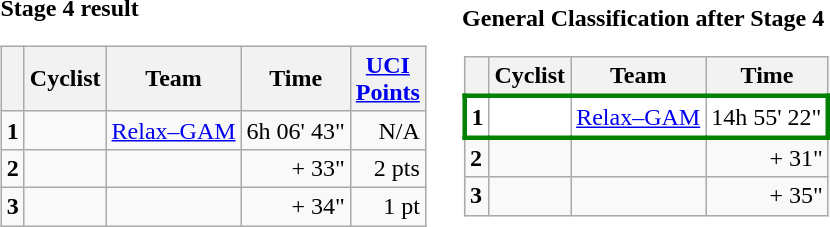<table>
<tr>
<td><strong>Stage 4 result</strong><br><table class="wikitable">
<tr>
<th></th>
<th>Cyclist</th>
<th>Team</th>
<th>Time</th>
<th><a href='#'>UCI<br>Points</a></th>
</tr>
<tr>
<td><strong>1</strong></td>
<td></td>
<td><a href='#'>Relax–GAM</a></td>
<td align=right>6h 06' 43"</td>
<td align=right>N/A</td>
</tr>
<tr>
<td><strong>2</strong></td>
<td></td>
<td></td>
<td align=right>+ 33"</td>
<td align=right>2 pts</td>
</tr>
<tr>
<td><strong>3</strong></td>
<td></td>
<td></td>
<td align=right>+ 34"</td>
<td align=right>1 pt</td>
</tr>
</table>
</td>
<td></td>
<td><strong>General Classification after Stage 4</strong><br><table class="wikitable">
<tr>
<th></th>
<th>Cyclist</th>
<th>Team</th>
<th>Time</th>
</tr>
<tr style="border:3px solid green; background:white">
<td><strong>1</strong></td>
<td></td>
<td><a href='#'>Relax–GAM</a></td>
<td align=right>14h 55' 22"</td>
</tr>
<tr>
<td><strong>2</strong></td>
<td></td>
<td></td>
<td align=right>+ 31"</td>
</tr>
<tr>
<td><strong>3</strong></td>
<td></td>
<td></td>
<td align=right>+ 35"</td>
</tr>
</table>
</td>
</tr>
</table>
